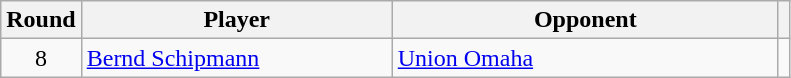<table class="wikitable sortable" style="text-align:center;">
<tr>
<th>Round</th>
<th style="width:200px">Player</th>
<th style="width:250px">Opponent</th>
<th class="unsortable"></th>
</tr>
<tr>
<td>8</td>
<td style="text-align:left;" data-sort-value="Schipmann, Bernd"> <a href='#'>Bernd Schipmann</a></td>
<td style="text-align:left;"><a href='#'>Union Omaha</a></td>
<td></td>
</tr>
</table>
